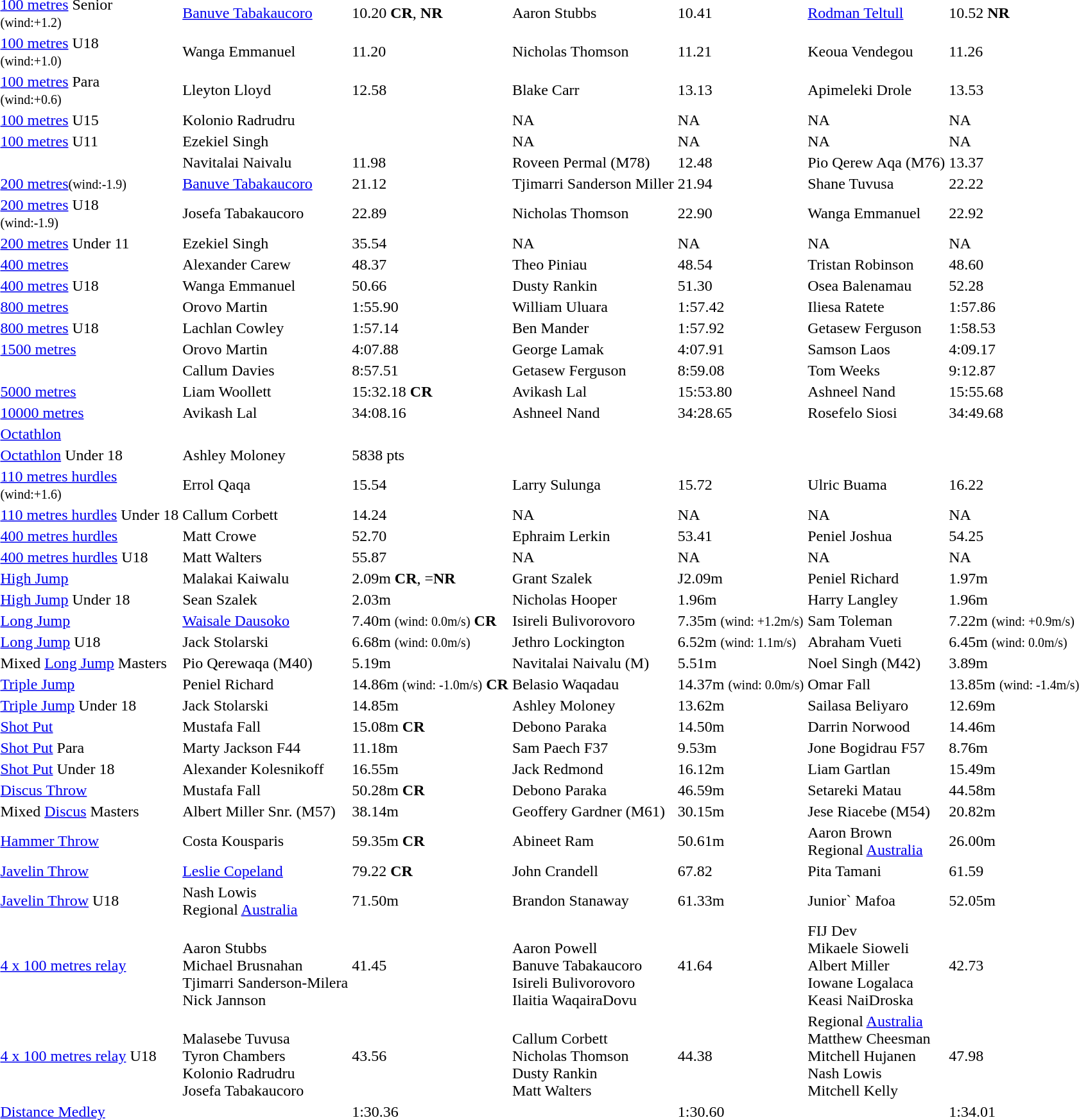<table>
<tr>
<td><a href='#'>100 metres</a> Senior <br><small>(wind:+1.2)</small></td>
<td><a href='#'>Banuve Tabakaucoro</a><br></td>
<td>10.20 <strong>CR</strong>, <strong>NR</strong></td>
<td>Aaron Stubbs<br></td>
<td>10.41</td>
<td><a href='#'>Rodman Teltull</a><br></td>
<td>10.52 <strong>NR</strong></td>
</tr>
<tr>
<td><a href='#'>100 metres</a> U18 <br><small>(wind:+1.0)</small></td>
<td>Wanga Emmanuel<br></td>
<td>11.20</td>
<td>Nicholas Thomson<br></td>
<td>11.21</td>
<td>Keoua Vendegou<br></td>
<td>11.26</td>
</tr>
<tr>
<td><a href='#'>100 metres</a> Para <br><small>(wind:+0.6)</small></td>
<td>Lleyton Lloyd<br></td>
<td>12.58</td>
<td>Blake Carr<br></td>
<td>13.13</td>
<td>Apimeleki Drole<br></td>
<td>13.53</td>
</tr>
<tr>
<td><a href='#'>100 metres</a> U15</td>
<td>Kolonio Radrudru<br></td>
<td></td>
<td>NA</td>
<td>NA</td>
<td>NA</td>
<td>NA</td>
</tr>
<tr>
<td><a href='#'>100 metres</a> U11</td>
<td>Ezekiel Singh<br></td>
<td></td>
<td>NA</td>
<td>NA</td>
<td>NA</td>
<td>NA</td>
</tr>
<tr>
<td></td>
<td>Navitalai Naivalu<br></td>
<td>11.98</td>
<td>Roveen Permal (M78)<br></td>
<td>12.48</td>
<td>Pio Qerew Aqa (M76)<br></td>
<td>13.37</td>
</tr>
<tr>
<td><a href='#'>200 metres</a><small>(wind:-1.9)</small></td>
<td><a href='#'>Banuve Tabakaucoro</a><br></td>
<td>21.12</td>
<td>Tjimarri Sanderson Miller <br></td>
<td>21.94</td>
<td>Shane Tuvusa<br></td>
<td>22.22</td>
</tr>
<tr>
<td><a href='#'>200 metres</a> U18 <br><small>(wind:-1.9)</small></td>
<td>Josefa Tabakaucoro<br></td>
<td>22.89</td>
<td>Nicholas Thomson<br></td>
<td>22.90</td>
<td>Wanga Emmanuel<br></td>
<td>22.92</td>
</tr>
<tr>
<td><a href='#'>200 metres</a> Under 11</td>
<td>Ezekiel Singh<br></td>
<td>35.54</td>
<td>NA</td>
<td>NA</td>
<td>NA</td>
<td>NA</td>
</tr>
<tr>
<td><a href='#'>400 metres</a></td>
<td>Alexander Carew<br></td>
<td>48.37</td>
<td>Theo Piniau<br></td>
<td>48.54</td>
<td>Tristan Robinson<br></td>
<td>48.60</td>
</tr>
<tr>
<td><a href='#'>400 metres</a> U18</td>
<td>Wanga Emmanuel<br></td>
<td>50.66</td>
<td>Dusty Rankin<br></td>
<td>51.30</td>
<td>Osea Balenamau<br></td>
<td>52.28</td>
</tr>
<tr>
<td><a href='#'>800 metres</a></td>
<td>Orovo Martin<br></td>
<td>1:55.90</td>
<td>William Uluara<br></td>
<td>1:57.42</td>
<td>Iliesa Ratete<br></td>
<td>1:57.86</td>
</tr>
<tr>
<td><a href='#'>800 metres</a> U18</td>
<td>Lachlan Cowley<br></td>
<td>1:57.14</td>
<td>Ben Mander<br></td>
<td>1:57.92</td>
<td>Getasew Ferguson<br></td>
<td>1:58.53</td>
</tr>
<tr>
<td><a href='#'>1500 metres</a></td>
<td>Orovo Martin<br></td>
<td>4:07.88</td>
<td>George Lamak<br></td>
<td>4:07.91</td>
<td>Samson Laos<br></td>
<td>4:09.17</td>
</tr>
<tr>
<td></td>
<td>Callum Davies<br></td>
<td>8:57.51</td>
<td>Getasew Ferguson<br></td>
<td>8:59.08</td>
<td>Tom Weeks<br></td>
<td>9:12.87</td>
</tr>
<tr>
<td><a href='#'>5000 metres</a></td>
<td>Liam Woollett<br></td>
<td>15:32.18 <strong>CR</strong></td>
<td>Avikash Lal<br></td>
<td>15:53.80</td>
<td>Ashneel Nand<br></td>
<td>15:55.68</td>
</tr>
<tr>
<td><a href='#'>10000 metres</a></td>
<td>Avikash Lal<br></td>
<td>34:08.16</td>
<td>Ashneel Nand<br></td>
<td>34:28.65</td>
<td>Rosefelo Siosi<br></td>
<td>34:49.68</td>
</tr>
<tr>
<td><a href='#'>Octathlon</a></td>
<td></td>
<td></td>
<td></td>
<td></td>
<td></td>
<td></td>
</tr>
<tr>
<td><a href='#'>Octathlon</a> Under 18</td>
<td>Ashley Moloney<br></td>
<td>5838 pts</td>
<td></td>
<td></td>
<td></td>
<td></td>
</tr>
<tr>
<td><a href='#'>110 metres hurdles</a> <br><small>(wind:+1.6)</small></td>
<td>Errol Qaqa<br></td>
<td>15.54</td>
<td>Larry Sulunga<br></td>
<td>15.72</td>
<td>Ulric Buama<br></td>
<td>16.22</td>
</tr>
<tr>
<td><a href='#'>110 metres hurdles</a> Under 18</td>
<td>Callum Corbett<br></td>
<td>14.24</td>
<td>NA</td>
<td>NA</td>
<td>NA</td>
<td>NA</td>
</tr>
<tr>
<td><a href='#'>400 metres hurdles</a></td>
<td>Matt Crowe<br></td>
<td>52.70</td>
<td>Ephraim Lerkin<br></td>
<td>53.41</td>
<td>Peniel Joshua<br></td>
<td>54.25</td>
</tr>
<tr>
<td><a href='#'>400 metres hurdles</a> U18</td>
<td>Matt Walters<br></td>
<td>55.87</td>
<td>NA</td>
<td>NA</td>
<td>NA</td>
<td>NA</td>
</tr>
<tr>
<td><a href='#'>High Jump</a></td>
<td>Malakai Kaiwalu<br></td>
<td>2.09m <strong>CR</strong>, =<strong>NR</strong></td>
<td>Grant Szalek<br></td>
<td>J2.09m</td>
<td>Peniel Richard<br></td>
<td>1.97m</td>
</tr>
<tr>
<td><a href='#'>High Jump</a> Under 18</td>
<td>Sean Szalek<br></td>
<td>2.03m</td>
<td>Nicholas Hooper<br></td>
<td>1.96m</td>
<td>Harry Langley<br></td>
<td>1.96m</td>
</tr>
<tr>
<td><a href='#'>Long Jump</a></td>
<td><a href='#'>Waisale Dausoko</a><br></td>
<td>7.40m <small>(wind: 0.0m/s)</small> <strong>CR</strong></td>
<td>Isireli Bulivorovoro<br></td>
<td>7.35m <small>(wind: +1.2m/s)</small></td>
<td>Sam Toleman<br></td>
<td>7.22m <small>(wind: +0.9m/s)</small></td>
</tr>
<tr>
<td><a href='#'>Long Jump</a> U18</td>
<td>Jack Stolarski<br></td>
<td>6.68m <small>(wind: 0.0m/s)</small></td>
<td>Jethro Lockington<br></td>
<td>6.52m <small>(wind: 1.1m/s)</small></td>
<td>Abraham Vueti<br></td>
<td>6.45m <small>(wind: 0.0m/s)</small></td>
</tr>
<tr>
<td>Mixed <a href='#'>Long Jump</a> Masters</td>
<td>Pio Qerewaqa (M40)<br></td>
<td>5.19m</td>
<td>Navitalai Naivalu (M)<br></td>
<td>5.51m</td>
<td>Noel Singh (M42)<br></td>
<td>3.89m</td>
</tr>
<tr>
<td><a href='#'>Triple Jump</a></td>
<td>Peniel Richard<br></td>
<td>14.86m <small>(wind: -1.0m/s)</small> <strong>CR</strong></td>
<td>Belasio Waqadau<br></td>
<td>14.37m <small>(wind: 0.0m/s)</small></td>
<td>Omar Fall<br></td>
<td>13.85m <small>(wind: -1.4m/s)</small></td>
</tr>
<tr>
<td><a href='#'>Triple Jump</a> Under 18</td>
<td>Jack Stolarski<br></td>
<td>14.85m</td>
<td>Ashley Moloney<br></td>
<td>13.62m</td>
<td>Sailasa Beliyaro<br></td>
<td>12.69m</td>
</tr>
<tr>
<td><a href='#'>Shot Put</a></td>
<td>Mustafa Fall<br></td>
<td>15.08m <strong>CR</strong></td>
<td>Debono Paraka<br></td>
<td>14.50m</td>
<td>Darrin Norwood<br></td>
<td>14.46m</td>
</tr>
<tr>
<td><a href='#'>Shot Put</a> Para</td>
<td>Marty Jackson F44<br></td>
<td>11.18m</td>
<td>Sam Paech F37<br></td>
<td>9.53m</td>
<td>Jone Bogidrau F57<br></td>
<td>8.76m</td>
</tr>
<tr>
<td><a href='#'>Shot Put</a> Under 18</td>
<td>Alexander Kolesnikoff<br></td>
<td>16.55m</td>
<td>Jack Redmond<br></td>
<td>16.12m</td>
<td>Liam Gartlan<br></td>
<td>15.49m</td>
</tr>
<tr>
<td><a href='#'>Discus Throw</a></td>
<td>Mustafa Fall<br></td>
<td>50.28m <strong>CR</strong></td>
<td>Debono Paraka<br></td>
<td>46.59m</td>
<td>Setareki Matau<br></td>
<td>44.58m</td>
</tr>
<tr>
<td>Mixed <a href='#'>Discus</a> Masters</td>
<td>Albert Miller Snr. (M57)<br></td>
<td>38.14m</td>
<td>Geoffery Gardner (M61)<br></td>
<td>30.15m</td>
<td>Jese Riacebe (M54)<br></td>
<td>20.82m</td>
</tr>
<tr>
<td><a href='#'>Hammer Throw</a></td>
<td>Costa Kousparis<br></td>
<td>59.35m <strong>CR</strong></td>
<td>Abineet Ram<br></td>
<td>50.61m</td>
<td>Aaron Brown<br> Regional <a href='#'>Australia</a></td>
<td>26.00m</td>
</tr>
<tr>
<td><a href='#'>Javelin Throw</a></td>
<td><a href='#'>Leslie Copeland</a><br></td>
<td>79.22 <strong>CR</strong></td>
<td>John Crandell<br></td>
<td>67.82</td>
<td>Pita Tamani<br></td>
<td>61.59</td>
</tr>
<tr>
<td><a href='#'>Javelin Throw</a> U18</td>
<td>Nash Lowis<br> Regional <a href='#'>Australia</a></td>
<td>71.50m</td>
<td>Brandon Stanaway<br></td>
<td>61.33m</td>
<td>Junior` Mafoa<br></td>
<td>52.05m</td>
</tr>
<tr>
<td><a href='#'>4 x 100 metres relay</a></td>
<td><br>Aaron Stubbs <br>
Michael Brusnahan <br>
Tjimarri Sanderson-Milera <br>
Nick Jannson <br></td>
<td>41.45</td>
<td><br>Aaron Powell <br>
Banuve Tabakaucoro <br>
Isireli Bulivorovoro <br>
Ilaitia WaqairaDovu <br></td>
<td>41.64</td>
<td>FIJ Dev<br>Mikaele Sioweli <br>
Albert Miller <br>
Iowane Logalaca <br>
Keasi NaiDroska <br></td>
<td>42.73</td>
</tr>
<tr>
<td><a href='#'>4 x 100 metres relay</a> U18</td>
<td><br>Malasebe Tuvusa <br>
Tyron Chambers <br>
Kolonio Radrudru <br>
Josefa Tabakaucoro <br></td>
<td>43.56</td>
<td><br>Callum Corbett <br>
Nicholas Thomson <br>
Dusty Rankin <br>
Matt Walters <br></td>
<td>44.38</td>
<td> Regional <a href='#'>Australia</a><br>Matthew Cheesman <br>
Mitchell Hujanen <br>
Nash Lowis <br>
Mitchell Kelly <br></td>
<td>47.98</td>
</tr>
<tr>
<td><a href='#'>Distance Medley</a></td>
<td></td>
<td>1:30.36</td>
<td></td>
<td>1:30.60</td>
<td></td>
<td>1:34.01</td>
</tr>
</table>
